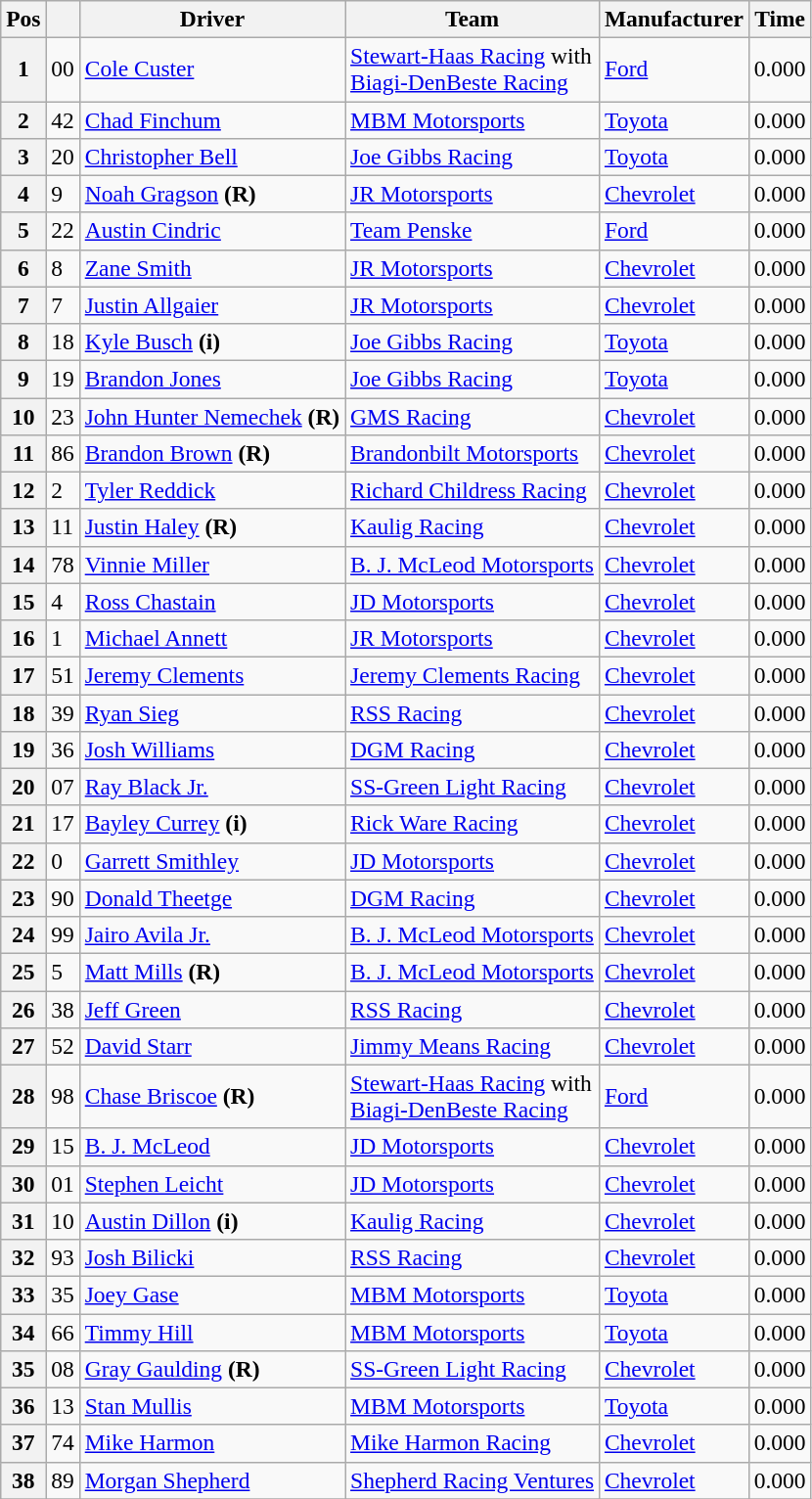<table class="wikitable" style="font-size:98%">
<tr>
<th>Pos</th>
<th></th>
<th>Driver</th>
<th>Team</th>
<th>Manufacturer</th>
<th>Time</th>
</tr>
<tr>
<th>1</th>
<td>00</td>
<td><a href='#'>Cole Custer</a></td>
<td><a href='#'>Stewart-Haas Racing</a> with <br> <a href='#'>Biagi-DenBeste Racing</a></td>
<td><a href='#'>Ford</a></td>
<td>0.000</td>
</tr>
<tr>
<th>2</th>
<td>42</td>
<td><a href='#'>Chad Finchum</a></td>
<td><a href='#'>MBM Motorsports</a></td>
<td><a href='#'>Toyota</a></td>
<td>0.000</td>
</tr>
<tr>
<th>3</th>
<td>20</td>
<td><a href='#'>Christopher Bell</a></td>
<td><a href='#'>Joe Gibbs Racing</a></td>
<td><a href='#'>Toyota</a></td>
<td>0.000</td>
</tr>
<tr>
<th>4</th>
<td>9</td>
<td><a href='#'>Noah Gragson</a> <strong>(R)</strong></td>
<td><a href='#'>JR Motorsports</a></td>
<td><a href='#'>Chevrolet</a></td>
<td>0.000</td>
</tr>
<tr>
<th>5</th>
<td>22</td>
<td><a href='#'>Austin Cindric</a></td>
<td><a href='#'>Team Penske</a></td>
<td><a href='#'>Ford</a></td>
<td>0.000</td>
</tr>
<tr>
<th>6</th>
<td>8</td>
<td><a href='#'>Zane Smith</a></td>
<td><a href='#'>JR Motorsports</a></td>
<td><a href='#'>Chevrolet</a></td>
<td>0.000</td>
</tr>
<tr>
<th>7</th>
<td>7</td>
<td><a href='#'>Justin Allgaier</a></td>
<td><a href='#'>JR Motorsports</a></td>
<td><a href='#'>Chevrolet</a></td>
<td>0.000</td>
</tr>
<tr>
<th>8</th>
<td>18</td>
<td><a href='#'>Kyle Busch</a> <strong>(i)</strong></td>
<td><a href='#'>Joe Gibbs Racing</a></td>
<td><a href='#'>Toyota</a></td>
<td>0.000</td>
</tr>
<tr>
<th>9</th>
<td>19</td>
<td><a href='#'>Brandon Jones</a></td>
<td><a href='#'>Joe Gibbs Racing</a></td>
<td><a href='#'>Toyota</a></td>
<td>0.000</td>
</tr>
<tr>
<th>10</th>
<td>23</td>
<td><a href='#'>John Hunter Nemechek</a> <strong>(R)</strong></td>
<td><a href='#'>GMS Racing</a></td>
<td><a href='#'>Chevrolet</a></td>
<td>0.000</td>
</tr>
<tr>
<th>11</th>
<td>86</td>
<td><a href='#'>Brandon Brown</a> <strong>(R)</strong></td>
<td><a href='#'>Brandonbilt Motorsports</a></td>
<td><a href='#'>Chevrolet</a></td>
<td>0.000</td>
</tr>
<tr>
<th>12</th>
<td>2</td>
<td><a href='#'>Tyler Reddick</a></td>
<td><a href='#'>Richard Childress Racing</a></td>
<td><a href='#'>Chevrolet</a></td>
<td>0.000</td>
</tr>
<tr>
<th>13</th>
<td>11</td>
<td><a href='#'>Justin Haley</a> <strong>(R)</strong></td>
<td><a href='#'>Kaulig Racing</a></td>
<td><a href='#'>Chevrolet</a></td>
<td>0.000</td>
</tr>
<tr>
<th>14</th>
<td>78</td>
<td><a href='#'>Vinnie Miller</a></td>
<td><a href='#'>B. J. McLeod Motorsports</a></td>
<td><a href='#'>Chevrolet</a></td>
<td>0.000</td>
</tr>
<tr>
<th>15</th>
<td>4</td>
<td><a href='#'>Ross Chastain</a></td>
<td><a href='#'>JD Motorsports</a></td>
<td><a href='#'>Chevrolet</a></td>
<td>0.000</td>
</tr>
<tr>
<th>16</th>
<td>1</td>
<td><a href='#'>Michael Annett</a></td>
<td><a href='#'>JR Motorsports</a></td>
<td><a href='#'>Chevrolet</a></td>
<td>0.000</td>
</tr>
<tr>
<th>17</th>
<td>51</td>
<td><a href='#'>Jeremy Clements</a></td>
<td><a href='#'>Jeremy Clements Racing</a></td>
<td><a href='#'>Chevrolet</a></td>
<td>0.000</td>
</tr>
<tr>
<th>18</th>
<td>39</td>
<td><a href='#'>Ryan Sieg</a></td>
<td><a href='#'>RSS Racing</a></td>
<td><a href='#'>Chevrolet</a></td>
<td>0.000</td>
</tr>
<tr>
<th>19</th>
<td>36</td>
<td><a href='#'>Josh Williams</a></td>
<td><a href='#'>DGM Racing</a></td>
<td><a href='#'>Chevrolet</a></td>
<td>0.000</td>
</tr>
<tr>
<th>20</th>
<td>07</td>
<td><a href='#'>Ray Black Jr.</a></td>
<td><a href='#'>SS-Green Light Racing</a></td>
<td><a href='#'>Chevrolet</a></td>
<td>0.000</td>
</tr>
<tr>
<th>21</th>
<td>17</td>
<td><a href='#'>Bayley Currey</a> <strong>(i)</strong></td>
<td><a href='#'>Rick Ware Racing</a></td>
<td><a href='#'>Chevrolet</a></td>
<td>0.000</td>
</tr>
<tr>
<th>22</th>
<td>0</td>
<td><a href='#'>Garrett Smithley</a></td>
<td><a href='#'>JD Motorsports</a></td>
<td><a href='#'>Chevrolet</a></td>
<td>0.000</td>
</tr>
<tr>
<th>23</th>
<td>90</td>
<td><a href='#'>Donald Theetge</a></td>
<td><a href='#'>DGM Racing</a></td>
<td><a href='#'>Chevrolet</a></td>
<td>0.000</td>
</tr>
<tr>
<th>24</th>
<td>99</td>
<td><a href='#'>Jairo Avila Jr.</a></td>
<td><a href='#'>B. J. McLeod Motorsports</a></td>
<td><a href='#'>Chevrolet</a></td>
<td>0.000</td>
</tr>
<tr>
<th>25</th>
<td>5</td>
<td><a href='#'>Matt Mills</a> <strong>(R)</strong></td>
<td><a href='#'>B. J. McLeod Motorsports</a></td>
<td><a href='#'>Chevrolet</a></td>
<td>0.000</td>
</tr>
<tr>
<th>26</th>
<td>38</td>
<td><a href='#'>Jeff Green</a></td>
<td><a href='#'>RSS Racing</a></td>
<td><a href='#'>Chevrolet</a></td>
<td>0.000</td>
</tr>
<tr>
<th>27</th>
<td>52</td>
<td><a href='#'>David Starr</a></td>
<td><a href='#'>Jimmy Means Racing</a></td>
<td><a href='#'>Chevrolet</a></td>
<td>0.000</td>
</tr>
<tr>
<th>28</th>
<td>98</td>
<td><a href='#'>Chase Briscoe</a> <strong>(R)</strong></td>
<td><a href='#'>Stewart-Haas Racing</a> with <br> <a href='#'>Biagi-DenBeste Racing</a></td>
<td><a href='#'>Ford</a></td>
<td>0.000</td>
</tr>
<tr>
<th>29</th>
<td>15</td>
<td><a href='#'>B. J. McLeod</a></td>
<td><a href='#'>JD Motorsports</a></td>
<td><a href='#'>Chevrolet</a></td>
<td>0.000</td>
</tr>
<tr>
<th>30</th>
<td>01</td>
<td><a href='#'>Stephen Leicht</a></td>
<td><a href='#'>JD Motorsports</a></td>
<td><a href='#'>Chevrolet</a></td>
<td>0.000</td>
</tr>
<tr>
<th>31</th>
<td>10</td>
<td><a href='#'>Austin Dillon</a> <strong>(i)</strong></td>
<td><a href='#'>Kaulig Racing</a></td>
<td><a href='#'>Chevrolet</a></td>
<td>0.000</td>
</tr>
<tr>
<th>32</th>
<td>93</td>
<td><a href='#'>Josh Bilicki</a></td>
<td><a href='#'>RSS Racing</a></td>
<td><a href='#'>Chevrolet</a></td>
<td>0.000</td>
</tr>
<tr>
<th>33</th>
<td>35</td>
<td><a href='#'>Joey Gase</a></td>
<td><a href='#'>MBM Motorsports</a></td>
<td><a href='#'>Toyota</a></td>
<td>0.000</td>
</tr>
<tr>
<th>34</th>
<td>66</td>
<td><a href='#'>Timmy Hill</a></td>
<td><a href='#'>MBM Motorsports</a></td>
<td><a href='#'>Toyota</a></td>
<td>0.000</td>
</tr>
<tr>
<th>35</th>
<td>08</td>
<td><a href='#'>Gray Gaulding</a> <strong>(R)</strong></td>
<td><a href='#'>SS-Green Light Racing</a></td>
<td><a href='#'>Chevrolet</a></td>
<td>0.000</td>
</tr>
<tr>
<th>36</th>
<td>13</td>
<td><a href='#'>Stan Mullis</a></td>
<td><a href='#'>MBM Motorsports</a></td>
<td><a href='#'>Toyota</a></td>
<td>0.000</td>
</tr>
<tr>
<th>37</th>
<td>74</td>
<td><a href='#'>Mike Harmon</a></td>
<td><a href='#'>Mike Harmon Racing</a></td>
<td><a href='#'>Chevrolet</a></td>
<td>0.000</td>
</tr>
<tr>
<th>38</th>
<td>89</td>
<td><a href='#'>Morgan Shepherd</a></td>
<td><a href='#'>Shepherd Racing Ventures</a></td>
<td><a href='#'>Chevrolet</a></td>
<td>0.000</td>
</tr>
<tr>
</tr>
</table>
